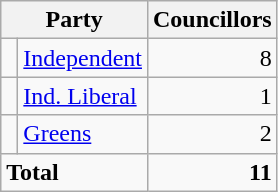<table class="wikitable">
<tr>
<th colspan="2">Party</th>
<th>Councillors</th>
</tr>
<tr>
<td> </td>
<td><a href='#'>Independent</a></td>
<td align=right>8</td>
</tr>
<tr>
<td> </td>
<td><a href='#'>Ind. Liberal</a></td>
<td align=right>1</td>
</tr>
<tr>
<td> </td>
<td><a href='#'>Greens</a></td>
<td align=right>2</td>
</tr>
<tr>
<td colspan="2"><strong>Total</strong></td>
<td align=right><strong>11</strong></td>
</tr>
</table>
